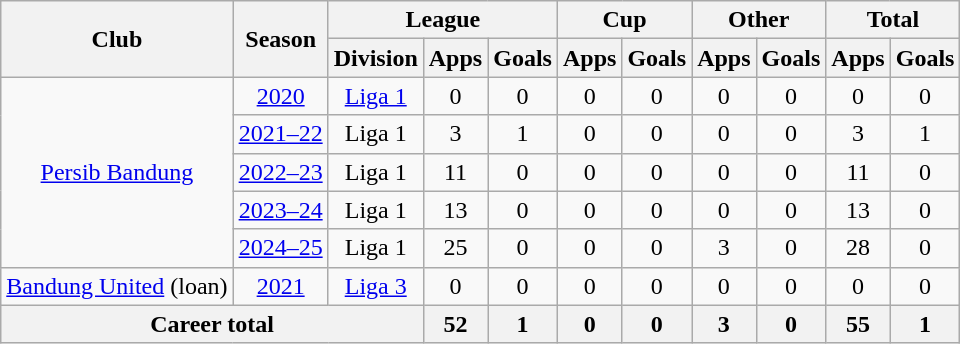<table class="wikitable" style="text-align: center">
<tr>
<th rowspan="2">Club</th>
<th rowspan="2">Season</th>
<th colspan="3">League</th>
<th colspan="2">Cup</th>
<th colspan="2">Other</th>
<th colspan="2">Total</th>
</tr>
<tr>
<th>Division</th>
<th>Apps</th>
<th>Goals</th>
<th>Apps</th>
<th>Goals</th>
<th>Apps</th>
<th>Goals</th>
<th>Apps</th>
<th>Goals</th>
</tr>
<tr>
<td rowspan="5"><a href='#'>Persib Bandung</a></td>
<td><a href='#'>2020</a></td>
<td rowspan="1" valign="center"><a href='#'>Liga 1</a></td>
<td>0</td>
<td>0</td>
<td>0</td>
<td>0</td>
<td>0</td>
<td>0</td>
<td>0</td>
<td>0</td>
</tr>
<tr>
<td><a href='#'>2021–22</a></td>
<td rowspan="1" valign="center">Liga 1</td>
<td>3</td>
<td>1</td>
<td>0</td>
<td>0</td>
<td>0</td>
<td>0</td>
<td>3</td>
<td>1</td>
</tr>
<tr>
<td><a href='#'>2022–23</a></td>
<td rowspan="1" valign="center">Liga 1</td>
<td>11</td>
<td>0</td>
<td>0</td>
<td>0</td>
<td>0</td>
<td>0</td>
<td>11</td>
<td>0</td>
</tr>
<tr>
<td><a href='#'>2023–24</a></td>
<td>Liga 1</td>
<td>13</td>
<td>0</td>
<td>0</td>
<td>0</td>
<td>0</td>
<td>0</td>
<td>13</td>
<td>0</td>
</tr>
<tr>
<td><a href='#'>2024–25</a></td>
<td>Liga 1</td>
<td>25</td>
<td>0</td>
<td>0</td>
<td>0</td>
<td>3</td>
<td>0</td>
<td>28</td>
<td>0</td>
</tr>
<tr>
<td rowspan="1"><a href='#'>Bandung United</a> (loan)</td>
<td><a href='#'>2021</a></td>
<td rowspan="1" valign="center"><a href='#'>Liga 3</a></td>
<td>0</td>
<td>0</td>
<td>0</td>
<td>0</td>
<td>0</td>
<td>0</td>
<td>0</td>
<td>0</td>
</tr>
<tr>
<th colspan=3>Career total</th>
<th>52</th>
<th>1</th>
<th>0</th>
<th>0</th>
<th>3</th>
<th>0</th>
<th>55</th>
<th>1</th>
</tr>
</table>
